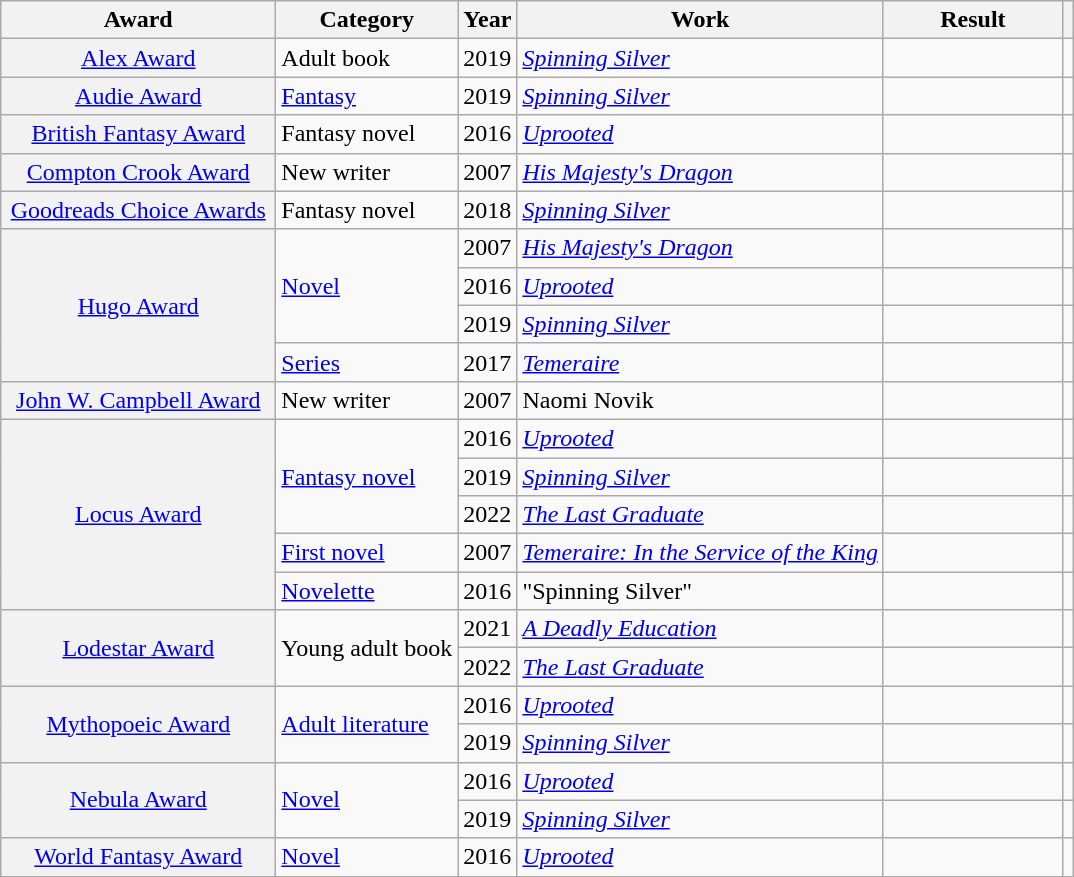<table class="wikitable sortable">
<tr>
<th scope=col style="min-width: 11em">Award</th>
<th scope=col style="min-width: 7em">Category</th>
<th scope=col>Year</th>
<th scope=col>Work</th>
<th scope=col style="min-width: 7em">Result</th>
<th scope=col class=unsortable></th>
</tr>
<tr>
<th scope=row style="font-weight: normal"><a href='#'>Alex Award</a></th>
<td>Adult book</td>
<td align=center>2019</td>
<td><em><a href='#'>Spinning Silver</a></em></td>
<td></td>
<td style="text-align: center"></td>
</tr>
<tr>
<th scope=row style="font-weight: normal"><a href='#'>Audie Award</a></th>
<td><a href='#'>Fantasy</a></td>
<td align=center>2019</td>
<td><em><a href='#'>Spinning Silver</a></em></td>
<td></td>
<td style="text-align: center"></td>
</tr>
<tr>
<th scope=row style="font-weight: normal"><a href='#'>British Fantasy Award</a></th>
<td>Fantasy novel</td>
<td align=center>2016</td>
<td><em><a href='#'>Uprooted</a></em></td>
<td></td>
<td style="text-align: center"></td>
</tr>
<tr>
<th scope=row style="font-weight: normal"><a href='#'>Compton Crook Award</a></th>
<td>New writer</td>
<td align=center>2007</td>
<td><em><a href='#'>His Majesty's Dragon</a></em></td>
<td></td>
<td style="text-align: center"></td>
</tr>
<tr>
<th scope=row style="font-weight: normal"><a href='#'>Goodreads Choice Awards</a></th>
<td>Fantasy novel</td>
<td align=center>2018</td>
<td><em><a href='#'>Spinning Silver</a></em></td>
<td></td>
<td style="text-align: center"></td>
</tr>
<tr>
<th scope=row style="font-weight: normal" rowspan=4><a href='#'>Hugo Award</a></th>
<td rowspan=3><a href='#'>Novel</a></td>
<td align=center>2007</td>
<td><em><a href='#'>His Majesty's Dragon</a></em></td>
<td></td>
<td style="text-align: center"></td>
</tr>
<tr>
<td align=center>2016</td>
<td><em><a href='#'>Uprooted</a></em></td>
<td></td>
<td style="text-align: center"></td>
</tr>
<tr>
<td align=center>2019</td>
<td><em><a href='#'>Spinning Silver</a></em></td>
<td></td>
<td style="text-align: center"></td>
</tr>
<tr>
<td><a href='#'>Series</a></td>
<td align=center>2017</td>
<td><em><a href='#'>Temeraire</a></em></td>
<td></td>
<td style="text-align: center"></td>
</tr>
<tr>
<th scope=row style="font-weight: normal"><a href='#'>John W. Campbell Award</a></th>
<td>New writer</td>
<td align=center>2007</td>
<td>Naomi Novik</td>
<td></td>
<td align=center></td>
</tr>
<tr>
<th scope=row style="font-weight: normal" rowspan=5><a href='#'>Locus Award</a></th>
<td rowspan=3><a href='#'>Fantasy novel</a></td>
<td align=center>2016</td>
<td><em><a href='#'>Uprooted</a></em></td>
<td></td>
<td style="text-align: center"></td>
</tr>
<tr>
<td align=center>2019</td>
<td><em><a href='#'>Spinning Silver</a></em></td>
<td></td>
<td style="text-align: center"></td>
</tr>
<tr>
<td align=center>2022</td>
<td><em><a href='#'>The Last Graduate</a></em></td>
<td></td>
<td style="text-align: center"></td>
</tr>
<tr>
<td><a href='#'>First novel</a></td>
<td align=center>2007</td>
<td><em><a href='#'>Temeraire: In the Service of the King</a></em></td>
<td></td>
<td style="text-align: center"></td>
</tr>
<tr>
<td><a href='#'>Novelette</a></td>
<td align=center>2016</td>
<td>"Spinning Silver"</td>
<td></td>
<td style="text-align: center"></td>
</tr>
<tr>
<th scope=row style="font-weight: normal" rowspan=2><a href='#'>Lodestar Award</a></th>
<td rowspan=2>Young adult book</td>
<td align=center>2021</td>
<td><em><a href='#'>A Deadly Education</a></em></td>
<td></td>
<td style="text-align: center"></td>
</tr>
<tr>
<td align=center>2022</td>
<td><em><a href='#'>The Last Graduate</a></em></td>
<td></td>
<td style="text-align: center"></td>
</tr>
<tr>
<th scope=row style="font-weight: normal" rowspan=2><a href='#'>Mythopoeic Award</a></th>
<td rowspan=2><a href='#'>Adult literature</a></td>
<td align=center>2016</td>
<td><em><a href='#'>Uprooted</a></em></td>
<td></td>
<td style="text-align: center"></td>
</tr>
<tr>
<td align=center>2019</td>
<td><em><a href='#'>Spinning Silver</a></em></td>
<td></td>
<td style="text-align: center"></td>
</tr>
<tr>
<th scope=row style="font-weight: normal" rowspan=2><a href='#'>Nebula Award</a></th>
<td rowspan=2><a href='#'>Novel</a></td>
<td align=center>2016</td>
<td><em><a href='#'>Uprooted</a></em></td>
<td></td>
<td style="text-align: center"></td>
</tr>
<tr>
<td align=center>2019</td>
<td><em><a href='#'>Spinning Silver</a></em></td>
<td></td>
<td style="text-align: center"></td>
</tr>
<tr>
<th scope=row style="font-weight: normal"><a href='#'>World Fantasy Award</a></th>
<td><a href='#'>Novel</a></td>
<td align=center>2016</td>
<td><em><a href='#'>Uprooted</a></em></td>
<td></td>
<td style="text-align: center"></td>
</tr>
</table>
